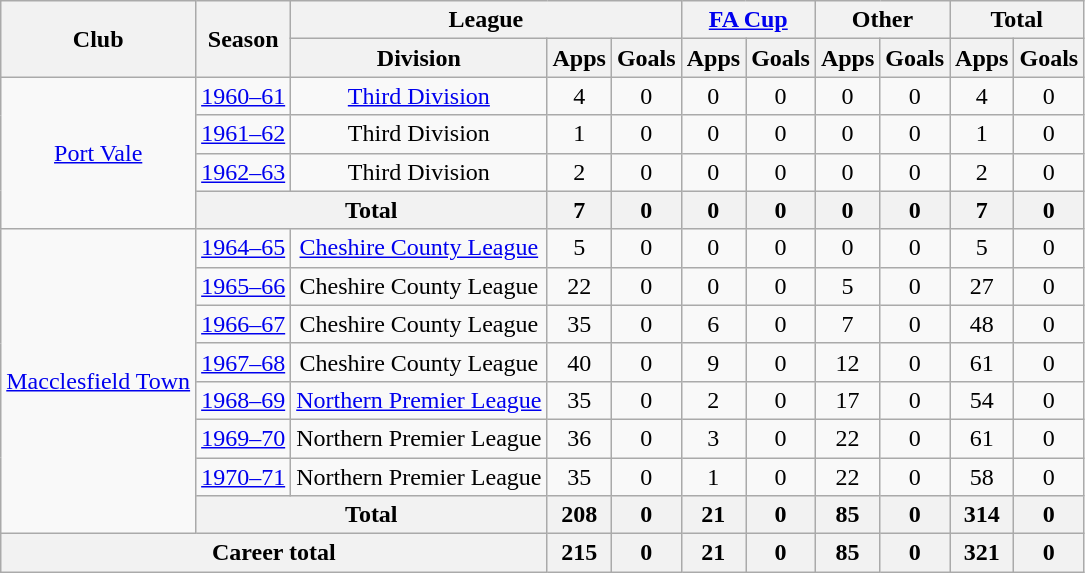<table class="wikitable" style="text-align:center">
<tr>
<th rowspan="2">Club</th>
<th rowspan="2">Season</th>
<th colspan="3">League</th>
<th colspan="2"><a href='#'>FA Cup</a></th>
<th colspan="2">Other</th>
<th colspan="2">Total</th>
</tr>
<tr>
<th>Division</th>
<th>Apps</th>
<th>Goals</th>
<th>Apps</th>
<th>Goals</th>
<th>Apps</th>
<th>Goals</th>
<th>Apps</th>
<th>Goals</th>
</tr>
<tr>
<td rowspan="4"><a href='#'>Port Vale</a></td>
<td><a href='#'>1960–61</a></td>
<td><a href='#'>Third Division</a></td>
<td>4</td>
<td>0</td>
<td>0</td>
<td>0</td>
<td>0</td>
<td>0</td>
<td>4</td>
<td>0</td>
</tr>
<tr>
<td><a href='#'>1961–62</a></td>
<td>Third Division</td>
<td>1</td>
<td>0</td>
<td>0</td>
<td>0</td>
<td>0</td>
<td>0</td>
<td>1</td>
<td>0</td>
</tr>
<tr>
<td><a href='#'>1962–63</a></td>
<td>Third Division</td>
<td>2</td>
<td>0</td>
<td>0</td>
<td>0</td>
<td>0</td>
<td>0</td>
<td>2</td>
<td>0</td>
</tr>
<tr>
<th colspan="2">Total</th>
<th>7</th>
<th>0</th>
<th>0</th>
<th>0</th>
<th>0</th>
<th>0</th>
<th>7</th>
<th>0</th>
</tr>
<tr>
<td rowspan="8"><a href='#'>Macclesfield Town</a></td>
<td><a href='#'>1964–65</a></td>
<td><a href='#'>Cheshire County League</a></td>
<td>5</td>
<td>0</td>
<td>0</td>
<td>0</td>
<td>0</td>
<td>0</td>
<td>5</td>
<td>0</td>
</tr>
<tr>
<td><a href='#'>1965–66</a></td>
<td>Cheshire County League</td>
<td>22</td>
<td>0</td>
<td>0</td>
<td>0</td>
<td>5</td>
<td>0</td>
<td>27</td>
<td>0</td>
</tr>
<tr>
<td><a href='#'>1966–67</a></td>
<td>Cheshire County League</td>
<td>35</td>
<td>0</td>
<td>6</td>
<td>0</td>
<td>7</td>
<td>0</td>
<td>48</td>
<td>0</td>
</tr>
<tr>
<td><a href='#'>1967–68</a></td>
<td>Cheshire County League</td>
<td>40</td>
<td>0</td>
<td>9</td>
<td>0</td>
<td>12</td>
<td>0</td>
<td>61</td>
<td>0</td>
</tr>
<tr>
<td><a href='#'>1968–69</a></td>
<td><a href='#'>Northern Premier League</a></td>
<td>35</td>
<td>0</td>
<td>2</td>
<td>0</td>
<td>17</td>
<td>0</td>
<td>54</td>
<td>0</td>
</tr>
<tr>
<td><a href='#'>1969–70</a></td>
<td>Northern Premier League</td>
<td>36</td>
<td>0</td>
<td>3</td>
<td>0</td>
<td>22</td>
<td>0</td>
<td>61</td>
<td>0</td>
</tr>
<tr>
<td><a href='#'>1970–71</a></td>
<td>Northern Premier League</td>
<td>35</td>
<td>0</td>
<td>1</td>
<td>0</td>
<td>22</td>
<td>0</td>
<td>58</td>
<td>0</td>
</tr>
<tr>
<th colspan="2">Total</th>
<th>208</th>
<th>0</th>
<th>21</th>
<th>0</th>
<th>85</th>
<th>0</th>
<th>314</th>
<th>0</th>
</tr>
<tr>
<th colspan="3">Career total</th>
<th>215</th>
<th>0</th>
<th>21</th>
<th>0</th>
<th>85</th>
<th>0</th>
<th>321</th>
<th>0</th>
</tr>
</table>
